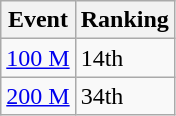<table class="wikitable sortable">
<tr>
<th>Event</th>
<th>Ranking</th>
</tr>
<tr>
<td><a href='#'>100 M</a></td>
<td>14th</td>
</tr>
<tr>
<td><a href='#'>200 M</a></td>
<td>34th</td>
</tr>
</table>
